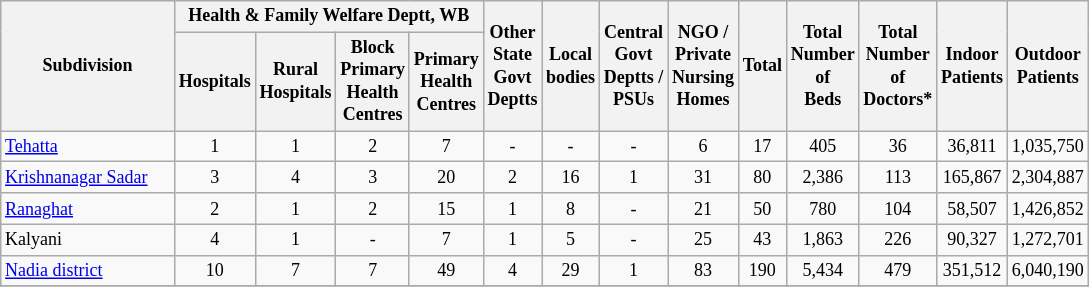<table class="wikitable" style="text-align:center;font-size: 9pt">
<tr>
<th width="110" rowspan="2">Subdivision</th>
<th width="160" colspan="4" rowspan="1">Health & Family Welfare Deptt, WB</th>
<th widthspan="110" rowspan="2">Other<br>State<br>Govt<br>Deptts</th>
<th widthspan="110" rowspan="2">Local<br>bodies</th>
<th widthspan="110" rowspan="2">Central<br>Govt<br>Deptts /<br>PSUs</th>
<th widthspan="110" rowspan="2">NGO /<br>Private<br>Nursing<br>Homes</th>
<th widthspan="110" rowspan="2">Total</th>
<th widthspan="110" rowspan="2">Total<br>Number<br>of<br>Beds</th>
<th widthspan="110" rowspan="2">Total<br>Number<br>of<br>Doctors*</th>
<th widthspan="130" rowspan="2">Indoor<br>Patients</th>
<th widthspan="130" rowspan="2">Outdoor<br>Patients</th>
</tr>
<tr>
<th width="40">Hospitals<br></th>
<th width="40">Rural<br>Hospitals<br></th>
<th width="40">Block<br>Primary<br>Health<br>Centres<br></th>
<th width="40">Primary<br>Health<br>Centres<br></th>
</tr>
<tr>
<td align=left><a href='#'>Tehatta</a></td>
<td align="center">1</td>
<td align="center">1</td>
<td align="center">2</td>
<td align="center">7</td>
<td align="center">-</td>
<td align="center">-</td>
<td align="center">-</td>
<td align="center">6</td>
<td align="center">17</td>
<td align="center">405</td>
<td align="center">36</td>
<td align="center">36,811</td>
<td align="center">1,035,750</td>
</tr>
<tr>
<td align=left><a href='#'>Krishnanagar Sadar</a></td>
<td align="center">3</td>
<td align="center">4</td>
<td align="center">3</td>
<td align="center">20</td>
<td align="center">2</td>
<td align="center">16</td>
<td align="center">1</td>
<td align="center">31</td>
<td align="center">80</td>
<td align="center">2,386</td>
<td align="center">113</td>
<td align="center">165,867</td>
<td align="center">2,304,887</td>
</tr>
<tr>
<td align=left><a href='#'>Ranaghat</a></td>
<td align="center">2</td>
<td align="center">1</td>
<td align="center">2</td>
<td align="center">15</td>
<td align="center">1</td>
<td align="center">8</td>
<td align="center">-</td>
<td align="center">21</td>
<td align="center">50</td>
<td align="center">780</td>
<td align="center">104</td>
<td align="center">58,507</td>
<td align="center">1,426,852</td>
</tr>
<tr>
<td align=left>Kalyani</td>
<td align="center">4</td>
<td align="center">1</td>
<td align="center">-</td>
<td align="center">7</td>
<td align="center">1</td>
<td align="center">5</td>
<td align="center">-</td>
<td align="center">25</td>
<td align="center">43</td>
<td align="center">1,863</td>
<td align="center">226</td>
<td align="center">90,327</td>
<td align="center">1,272,701</td>
</tr>
<tr>
<td align=left><a href='#'>Nadia district</a></td>
<td align="center">10</td>
<td align="center">7</td>
<td align="center">7</td>
<td align="center">49</td>
<td align="center">4</td>
<td align="center">29</td>
<td align="center">1</td>
<td align="center">83</td>
<td align="center">190</td>
<td align="center">5,434</td>
<td align="center">479</td>
<td align="center">351,512</td>
<td align="center">6,040,190</td>
</tr>
<tr>
</tr>
</table>
